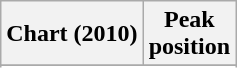<table class="wikitable sortable plainrowheaders">
<tr>
<th scope="col">Chart (2010)</th>
<th scope="col">Peak<br>position</th>
</tr>
<tr>
</tr>
<tr>
</tr>
<tr>
</tr>
<tr>
</tr>
</table>
